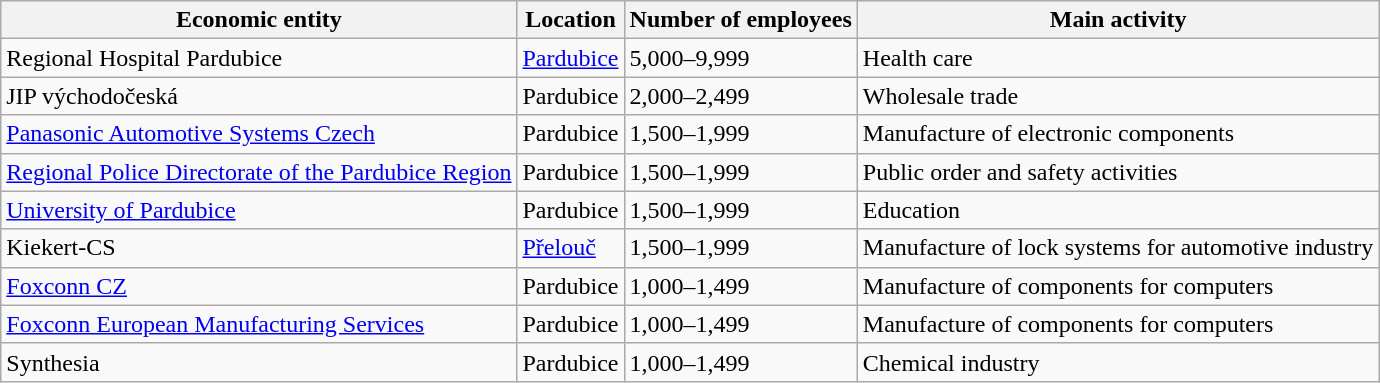<table class="wikitable sortable">
<tr>
<th>Economic entity</th>
<th>Location</th>
<th>Number of employees</th>
<th>Main activity</th>
</tr>
<tr>
<td>Regional Hospital Pardubice</td>
<td><a href='#'>Pardubice</a></td>
<td>5,000–9,999</td>
<td>Health care</td>
</tr>
<tr>
<td>JIP východočeská</td>
<td>Pardubice</td>
<td>2,000–2,499</td>
<td>Wholesale trade</td>
</tr>
<tr>
<td><a href='#'>Panasonic Automotive Systems Czech</a></td>
<td>Pardubice</td>
<td>1,500–1,999</td>
<td>Manufacture of electronic components</td>
</tr>
<tr>
<td><a href='#'>Regional Police Directorate of the Pardubice Region</a></td>
<td>Pardubice</td>
<td>1,500–1,999</td>
<td>Public order and safety activities</td>
</tr>
<tr>
<td><a href='#'>University of Pardubice</a></td>
<td>Pardubice</td>
<td>1,500–1,999</td>
<td>Education</td>
</tr>
<tr>
<td>Kiekert-CS</td>
<td><a href='#'>Přelouč</a></td>
<td>1,500–1,999</td>
<td>Manufacture of lock systems for automotive industry</td>
</tr>
<tr>
<td><a href='#'>Foxconn CZ</a></td>
<td>Pardubice</td>
<td>1,000–1,499</td>
<td>Manufacture of components for computers</td>
</tr>
<tr>
<td><a href='#'>Foxconn European Manufacturing Services</a></td>
<td>Pardubice</td>
<td>1,000–1,499</td>
<td>Manufacture of components for computers</td>
</tr>
<tr>
<td>Synthesia</td>
<td>Pardubice</td>
<td>1,000–1,499</td>
<td>Chemical industry</td>
</tr>
</table>
